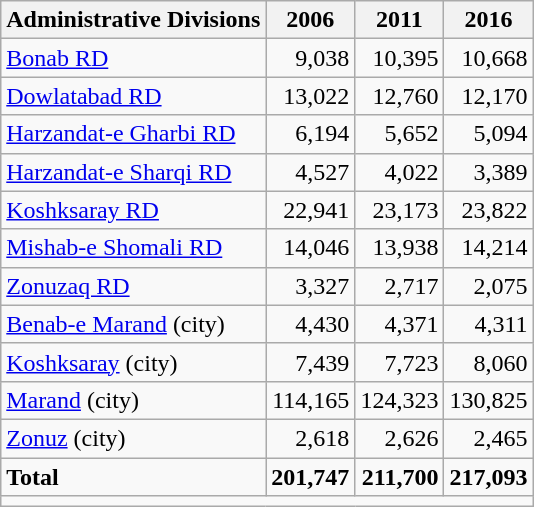<table class="wikitable">
<tr>
<th>Administrative Divisions</th>
<th>2006</th>
<th>2011</th>
<th>2016</th>
</tr>
<tr>
<td><a href='#'>Bonab RD</a></td>
<td style="text-align: right;">9,038</td>
<td style="text-align: right;">10,395</td>
<td style="text-align: right;">10,668</td>
</tr>
<tr>
<td><a href='#'>Dowlatabad RD</a></td>
<td style="text-align: right;">13,022</td>
<td style="text-align: right;">12,760</td>
<td style="text-align: right;">12,170</td>
</tr>
<tr>
<td><a href='#'>Harzandat-e Gharbi RD</a></td>
<td style="text-align: right;">6,194</td>
<td style="text-align: right;">5,652</td>
<td style="text-align: right;">5,094</td>
</tr>
<tr>
<td><a href='#'>Harzandat-e Sharqi RD</a></td>
<td style="text-align: right;">4,527</td>
<td style="text-align: right;">4,022</td>
<td style="text-align: right;">3,389</td>
</tr>
<tr>
<td><a href='#'>Koshksaray RD</a></td>
<td style="text-align: right;">22,941</td>
<td style="text-align: right;">23,173</td>
<td style="text-align: right;">23,822</td>
</tr>
<tr>
<td><a href='#'>Mishab-e Shomali RD</a></td>
<td style="text-align: right;">14,046</td>
<td style="text-align: right;">13,938</td>
<td style="text-align: right;">14,214</td>
</tr>
<tr>
<td><a href='#'>Zonuzaq RD</a></td>
<td style="text-align: right;">3,327</td>
<td style="text-align: right;">2,717</td>
<td style="text-align: right;">2,075</td>
</tr>
<tr>
<td><a href='#'>Benab-e Marand</a> (city)</td>
<td style="text-align: right;">4,430</td>
<td style="text-align: right;">4,371</td>
<td style="text-align: right;">4,311</td>
</tr>
<tr>
<td><a href='#'>Koshksaray</a> (city)</td>
<td style="text-align: right;">7,439</td>
<td style="text-align: right;">7,723</td>
<td style="text-align: right;">8,060</td>
</tr>
<tr>
<td><a href='#'>Marand</a> (city)</td>
<td style="text-align: right;">114,165</td>
<td style="text-align: right;">124,323</td>
<td style="text-align: right;">130,825</td>
</tr>
<tr>
<td><a href='#'>Zonuz</a> (city)</td>
<td style="text-align: right;">2,618</td>
<td style="text-align: right;">2,626</td>
<td style="text-align: right;">2,465</td>
</tr>
<tr>
<td><strong>Total</strong></td>
<td style="text-align: right;"><strong>201,747</strong></td>
<td style="text-align: right;"><strong>211,700</strong></td>
<td style="text-align: right;"><strong>217,093</strong></td>
</tr>
<tr>
<td colspan=4></td>
</tr>
</table>
